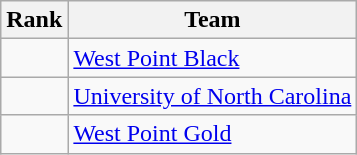<table class="wikitable">
<tr>
<th>Rank</th>
<th>Team</th>
</tr>
<tr>
<td align=center></td>
<td align="left"><a href='#'>West Point Black</a></td>
</tr>
<tr>
<td align=center></td>
<td align="left"><a href='#'>University of North Carolina</a></td>
</tr>
<tr>
<td align=center></td>
<td align="left"><a href='#'>West Point Gold</a></td>
</tr>
</table>
